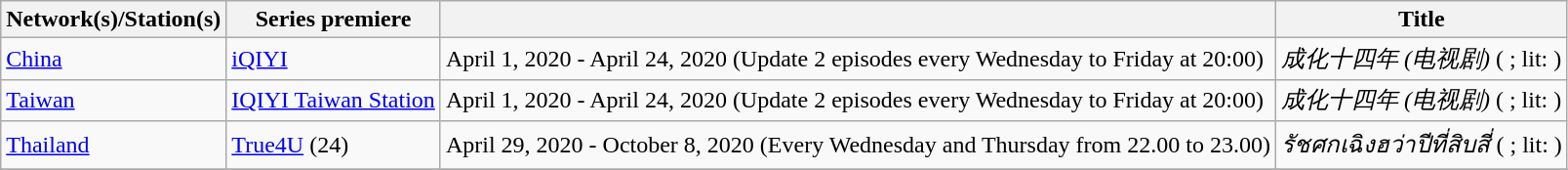<table class="wikitable">
<tr>
<th>Network(s)/Station(s)</th>
<th>Series premiere</th>
<th></th>
<th>Title</th>
</tr>
<tr>
<td> <a href='#'>China</a></td>
<td><a href='#'>iQIYI</a></td>
<td>April 1, 2020 - April 24, 2020 (Update 2 episodes every Wednesday to Friday at 20:00)</td>
<td><em>成化十四年 (电视剧)</em> (<em> </em>; lit: <em> </em>)</td>
</tr>
<tr>
<td> <a href='#'>Taiwan</a></td>
<td><a href='#'>IQIYI Taiwan Station</a></td>
<td>April 1, 2020 - April 24, 2020 (Update 2 episodes every Wednesday to Friday at 20:00)</td>
<td><em>成化十四年 (电视剧)</em> (<em> </em>; lit: <em> </em>)</td>
</tr>
<tr>
<td> <a href='#'>Thailand</a></td>
<td><a href='#'>True4U</a> (24)</td>
<td>April 29, 2020 - October 8, 2020 (Every Wednesday and Thursday from 22.00 to 23.00)</td>
<td><em>รัชศกเฉิงฮว่าปีที่สิบสี่</em> (<em> </em>; lit: <em> </em>)</td>
</tr>
<tr>
</tr>
</table>
